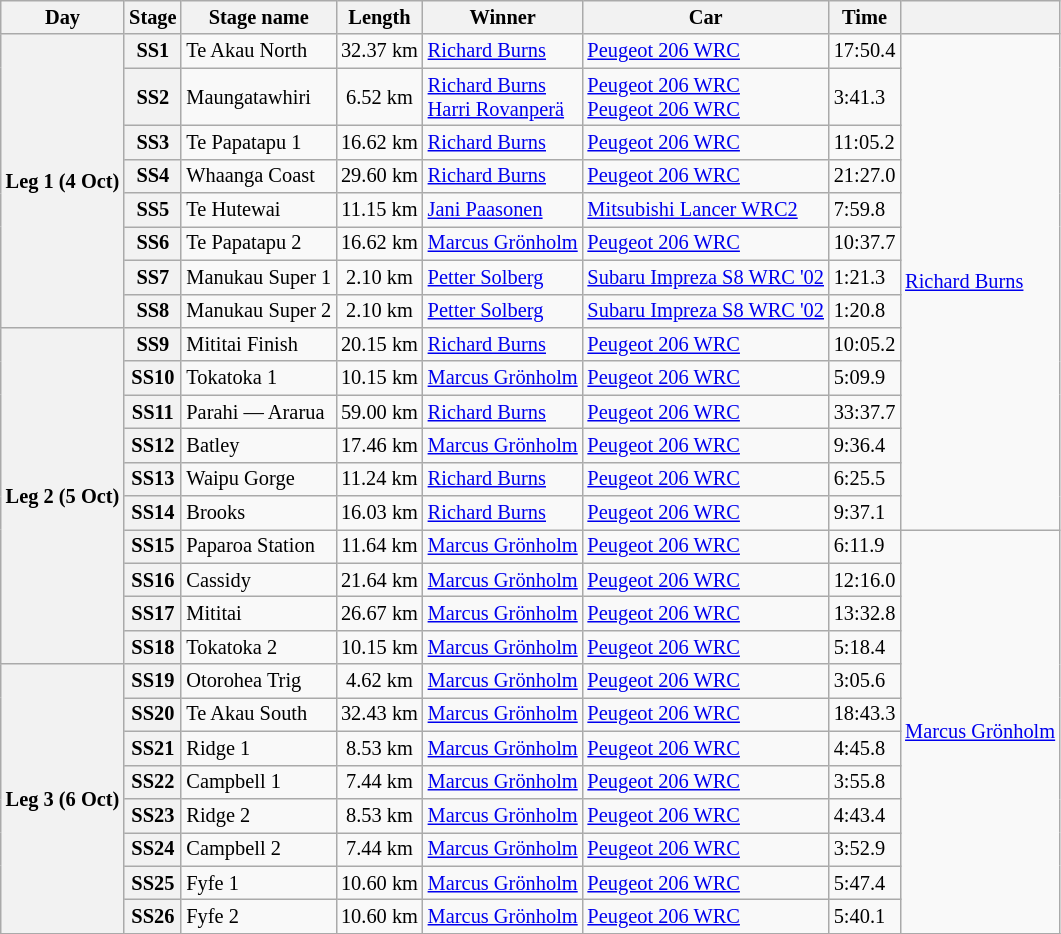<table class="wikitable" style="font-size: 85%;">
<tr>
<th>Day</th>
<th>Stage</th>
<th>Stage name</th>
<th>Length</th>
<th>Winner</th>
<th>Car</th>
<th>Time</th>
<th></th>
</tr>
<tr>
<th rowspan="8">Leg 1 (4 Oct)</th>
<th>SS1</th>
<td>Te Akau North</td>
<td align="center">32.37 km</td>
<td> <a href='#'>Richard Burns</a></td>
<td><a href='#'>Peugeot 206 WRC</a></td>
<td>17:50.4</td>
<td rowspan="14"> <a href='#'>Richard Burns</a></td>
</tr>
<tr>
<th>SS2</th>
<td>Maungatawhiri</td>
<td align="center">6.52 km</td>
<td> <a href='#'>Richard Burns</a><br> <a href='#'>Harri Rovanperä</a></td>
<td><a href='#'>Peugeot 206 WRC</a><br><a href='#'>Peugeot 206 WRC</a></td>
<td>3:41.3</td>
</tr>
<tr>
<th>SS3</th>
<td>Te Papatapu 1</td>
<td align="center">16.62 km</td>
<td> <a href='#'>Richard Burns</a></td>
<td><a href='#'>Peugeot 206 WRC</a></td>
<td>11:05.2</td>
</tr>
<tr>
<th>SS4</th>
<td>Whaanga Coast</td>
<td align="center">29.60 km</td>
<td> <a href='#'>Richard Burns</a></td>
<td><a href='#'>Peugeot 206 WRC</a></td>
<td>21:27.0</td>
</tr>
<tr>
<th>SS5</th>
<td>Te Hutewai</td>
<td align="center">11.15 km</td>
<td> <a href='#'>Jani Paasonen</a></td>
<td><a href='#'>Mitsubishi Lancer WRC2</a></td>
<td>7:59.8</td>
</tr>
<tr>
<th>SS6</th>
<td>Te Papatapu 2</td>
<td align="center">16.62 km</td>
<td> <a href='#'>Marcus Grönholm</a></td>
<td><a href='#'>Peugeot 206 WRC</a></td>
<td>10:37.7</td>
</tr>
<tr>
<th>SS7</th>
<td>Manukau Super 1</td>
<td align="center">2.10 km</td>
<td> <a href='#'>Petter Solberg</a></td>
<td><a href='#'>Subaru Impreza S8 WRC '02</a></td>
<td>1:21.3</td>
</tr>
<tr>
<th>SS8</th>
<td>Manukau Super 2</td>
<td align="center">2.10 km</td>
<td> <a href='#'>Petter Solberg</a></td>
<td><a href='#'>Subaru Impreza S8 WRC '02</a></td>
<td>1:20.8</td>
</tr>
<tr>
<th rowspan="10">Leg 2 (5 Oct)</th>
<th>SS9</th>
<td>Mititai Finish</td>
<td align="center">20.15 km</td>
<td> <a href='#'>Richard Burns</a></td>
<td><a href='#'>Peugeot 206 WRC</a></td>
<td>10:05.2</td>
</tr>
<tr>
<th>SS10</th>
<td>Tokatoka 1</td>
<td align="center">10.15 km</td>
<td> <a href='#'>Marcus Grönholm</a></td>
<td><a href='#'>Peugeot 206 WRC</a></td>
<td>5:09.9</td>
</tr>
<tr>
<th>SS11</th>
<td>Parahi — Ararua</td>
<td align="center">59.00 km</td>
<td> <a href='#'>Richard Burns</a></td>
<td><a href='#'>Peugeot 206 WRC</a></td>
<td>33:37.7</td>
</tr>
<tr>
<th>SS12</th>
<td>Batley</td>
<td align="center">17.46 km</td>
<td> <a href='#'>Marcus Grönholm</a></td>
<td><a href='#'>Peugeot 206 WRC</a></td>
<td>9:36.4</td>
</tr>
<tr>
<th>SS13</th>
<td>Waipu Gorge</td>
<td align="center">11.24 km</td>
<td> <a href='#'>Richard Burns</a></td>
<td><a href='#'>Peugeot 206 WRC</a></td>
<td>6:25.5</td>
</tr>
<tr>
<th>SS14</th>
<td>Brooks</td>
<td align="center">16.03 km</td>
<td> <a href='#'>Richard Burns</a></td>
<td><a href='#'>Peugeot 206 WRC</a></td>
<td>9:37.1</td>
</tr>
<tr>
<th>SS15</th>
<td>Paparoa Station</td>
<td align="center">11.64 km</td>
<td> <a href='#'>Marcus Grönholm</a></td>
<td><a href='#'>Peugeot 206 WRC</a></td>
<td>6:11.9</td>
<td rowspan="12"> <a href='#'>Marcus Grönholm</a></td>
</tr>
<tr>
<th>SS16</th>
<td>Cassidy</td>
<td align="center">21.64 km</td>
<td> <a href='#'>Marcus Grönholm</a></td>
<td><a href='#'>Peugeot 206 WRC</a></td>
<td>12:16.0</td>
</tr>
<tr>
<th>SS17</th>
<td>Mititai</td>
<td align="center">26.67 km</td>
<td> <a href='#'>Marcus Grönholm</a></td>
<td><a href='#'>Peugeot 206 WRC</a></td>
<td>13:32.8</td>
</tr>
<tr>
<th>SS18</th>
<td>Tokatoka 2</td>
<td align="center">10.15 km</td>
<td> <a href='#'>Marcus Grönholm</a></td>
<td><a href='#'>Peugeot 206 WRC</a></td>
<td>5:18.4</td>
</tr>
<tr>
<th rowspan="8">Leg 3 (6 Oct)</th>
<th>SS19</th>
<td>Otorohea Trig</td>
<td align="center">4.62 km</td>
<td> <a href='#'>Marcus Grönholm</a></td>
<td><a href='#'>Peugeot 206 WRC</a></td>
<td>3:05.6</td>
</tr>
<tr>
<th>SS20</th>
<td>Te Akau South</td>
<td align="center">32.43 km</td>
<td> <a href='#'>Marcus Grönholm</a></td>
<td><a href='#'>Peugeot 206 WRC</a></td>
<td>18:43.3</td>
</tr>
<tr>
<th>SS21</th>
<td>Ridge 1</td>
<td align="center">8.53 km</td>
<td> <a href='#'>Marcus Grönholm</a></td>
<td><a href='#'>Peugeot 206 WRC</a></td>
<td>4:45.8</td>
</tr>
<tr>
<th>SS22</th>
<td>Campbell 1</td>
<td align="center">7.44 km</td>
<td> <a href='#'>Marcus Grönholm</a></td>
<td><a href='#'>Peugeot 206 WRC</a></td>
<td>3:55.8</td>
</tr>
<tr>
<th>SS23</th>
<td>Ridge 2</td>
<td align="center">8.53 km</td>
<td> <a href='#'>Marcus Grönholm</a></td>
<td><a href='#'>Peugeot 206 WRC</a></td>
<td>4:43.4</td>
</tr>
<tr>
<th>SS24</th>
<td>Campbell 2</td>
<td align="center">7.44 km</td>
<td> <a href='#'>Marcus Grönholm</a></td>
<td><a href='#'>Peugeot 206 WRC</a></td>
<td>3:52.9</td>
</tr>
<tr>
<th>SS25</th>
<td>Fyfe 1</td>
<td align="center">10.60 km</td>
<td> <a href='#'>Marcus Grönholm</a></td>
<td><a href='#'>Peugeot 206 WRC</a></td>
<td>5:47.4</td>
</tr>
<tr>
<th>SS26</th>
<td>Fyfe 2</td>
<td align="center">10.60 km</td>
<td> <a href='#'>Marcus Grönholm</a></td>
<td><a href='#'>Peugeot 206 WRC</a></td>
<td>5:40.1</td>
</tr>
<tr>
</tr>
</table>
